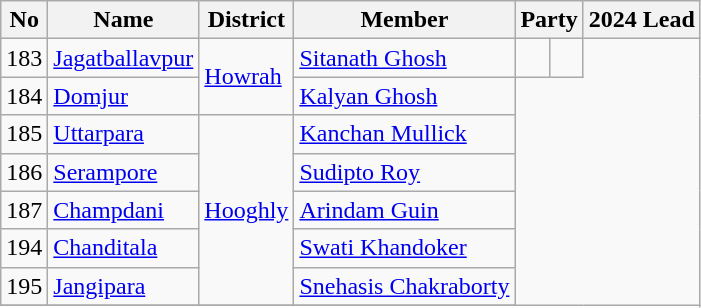<table class="wikitable sortable">
<tr>
<th>No</th>
<th>Name</th>
<th>District</th>
<th>Member</th>
<th colspan="2">Party</th>
<th colspan="2">2024 Lead</th>
</tr>
<tr>
<td>183</td>
<td><a href='#'>Jagatballavpur</a></td>
<td rowspan="2"><a href='#'>Howrah</a></td>
<td><a href='#'>Sitanath Ghosh</a></td>
<td></td>
<td></td>
</tr>
<tr>
<td>184</td>
<td><a href='#'>Domjur</a></td>
<td><a href='#'>Kalyan Ghosh</a></td>
</tr>
<tr>
<td>185</td>
<td><a href='#'>Uttarpara</a></td>
<td rowspan="5"><a href='#'>Hooghly</a></td>
<td><a href='#'>Kanchan Mullick</a></td>
</tr>
<tr>
<td>186</td>
<td><a href='#'>Serampore</a></td>
<td><a href='#'>Sudipto Roy</a></td>
</tr>
<tr>
<td>187</td>
<td><a href='#'>Champdani</a></td>
<td><a href='#'>Arindam Guin</a></td>
</tr>
<tr>
<td>194</td>
<td><a href='#'>Chanditala</a></td>
<td><a href='#'>Swati Khandoker</a></td>
</tr>
<tr>
<td>195</td>
<td><a href='#'>Jangipara</a></td>
<td><a href='#'>Snehasis Chakraborty</a></td>
</tr>
<tr>
</tr>
</table>
